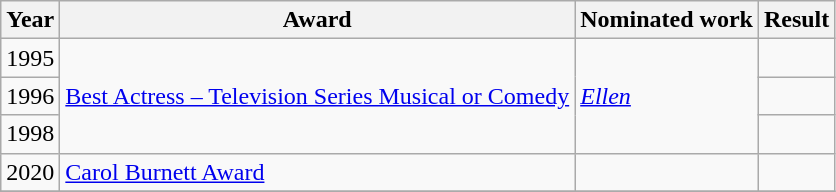<table class="wikitable sortable">
<tr>
<th>Year</th>
<th>Award</th>
<th>Nominated work</th>
<th>Result</th>
</tr>
<tr>
<td>1995</td>
<td rowspan="3"><a href='#'>Best Actress – Television Series Musical or Comedy</a></td>
<td rowspan="3"><em><a href='#'>Ellen</a></em></td>
<td></td>
</tr>
<tr>
<td>1996</td>
<td></td>
</tr>
<tr>
<td>1998</td>
<td></td>
</tr>
<tr>
<td>2020</td>
<td><a href='#'>Carol Burnett Award</a></td>
<td></td>
<td></td>
</tr>
<tr>
</tr>
</table>
